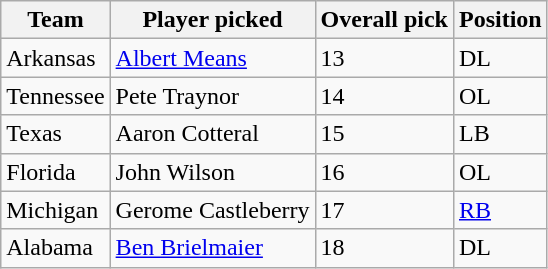<table class="wikitable">
<tr>
<th>Team</th>
<th>Player picked</th>
<th>Overall pick</th>
<th>Position</th>
</tr>
<tr>
<td>Arkansas</td>
<td><a href='#'>Albert Means</a></td>
<td>13</td>
<td>DL</td>
</tr>
<tr>
<td>Tennessee</td>
<td>Pete Traynor</td>
<td>14</td>
<td>OL</td>
</tr>
<tr>
<td>Texas</td>
<td>Aaron Cotteral</td>
<td>15</td>
<td>LB</td>
</tr>
<tr>
<td>Florida</td>
<td>John Wilson</td>
<td>16</td>
<td>OL</td>
</tr>
<tr>
<td>Michigan</td>
<td>Gerome Castleberry</td>
<td>17</td>
<td><a href='#'>RB</a></td>
</tr>
<tr>
<td>Alabama</td>
<td><a href='#'>Ben Brielmaier</a></td>
<td>18</td>
<td>DL</td>
</tr>
</table>
